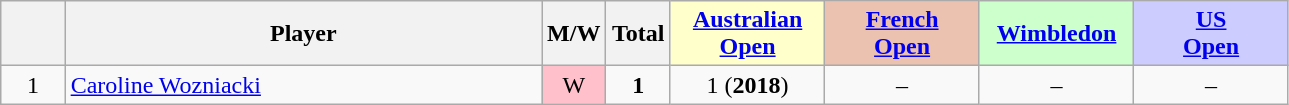<table class="wikitable mw-datatable sortable" style="text-align:center;">
<tr>
<th data-sort-type="number" width="5%"></th>
<th width="37%">Player</th>
<th width="5%">M/W</th>
<th data-sort-type="number" width="5%">Total</th>
<th style="background-color:#FFFFCC;" width="12%" data-sort-type="number"><a href='#'>Australian<br> Open</a></th>
<th style="background-color:#EBC2AF;" width="12%" data-sort-type="number"><a href='#'>French<br> Open</a></th>
<th style="background-color:#CCFFCC;" width="12%" data-sort-type="number"><a href='#'>Wimbledon</a></th>
<th style="background-color:#CCCCFF;" width="12%" data-sort-type="number"><a href='#'>US<br> Open</a></th>
</tr>
<tr>
<td>1</td>
<td style="text-align:left"><a href='#'>Caroline Wozniacki</a></td>
<td style="background-color:pink;">W</td>
<td><strong>1</strong></td>
<td>1 (<strong>2018</strong>)</td>
<td>–</td>
<td>–</td>
<td>–</td>
</tr>
</table>
